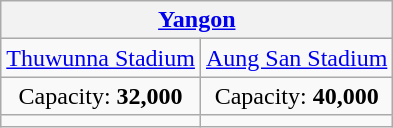<table class="wikitable" style="text-align:center;">
<tr>
<th colspan=2><a href='#'>Yangon</a></th>
</tr>
<tr>
<td><a href='#'>Thuwunna Stadium</a></td>
<td><a href='#'>Aung San Stadium</a></td>
</tr>
<tr>
<td>Capacity: <strong>32,000</strong></td>
<td>Capacity: <strong>40,000</strong></td>
</tr>
<tr>
<td></td>
<td></td>
</tr>
</table>
